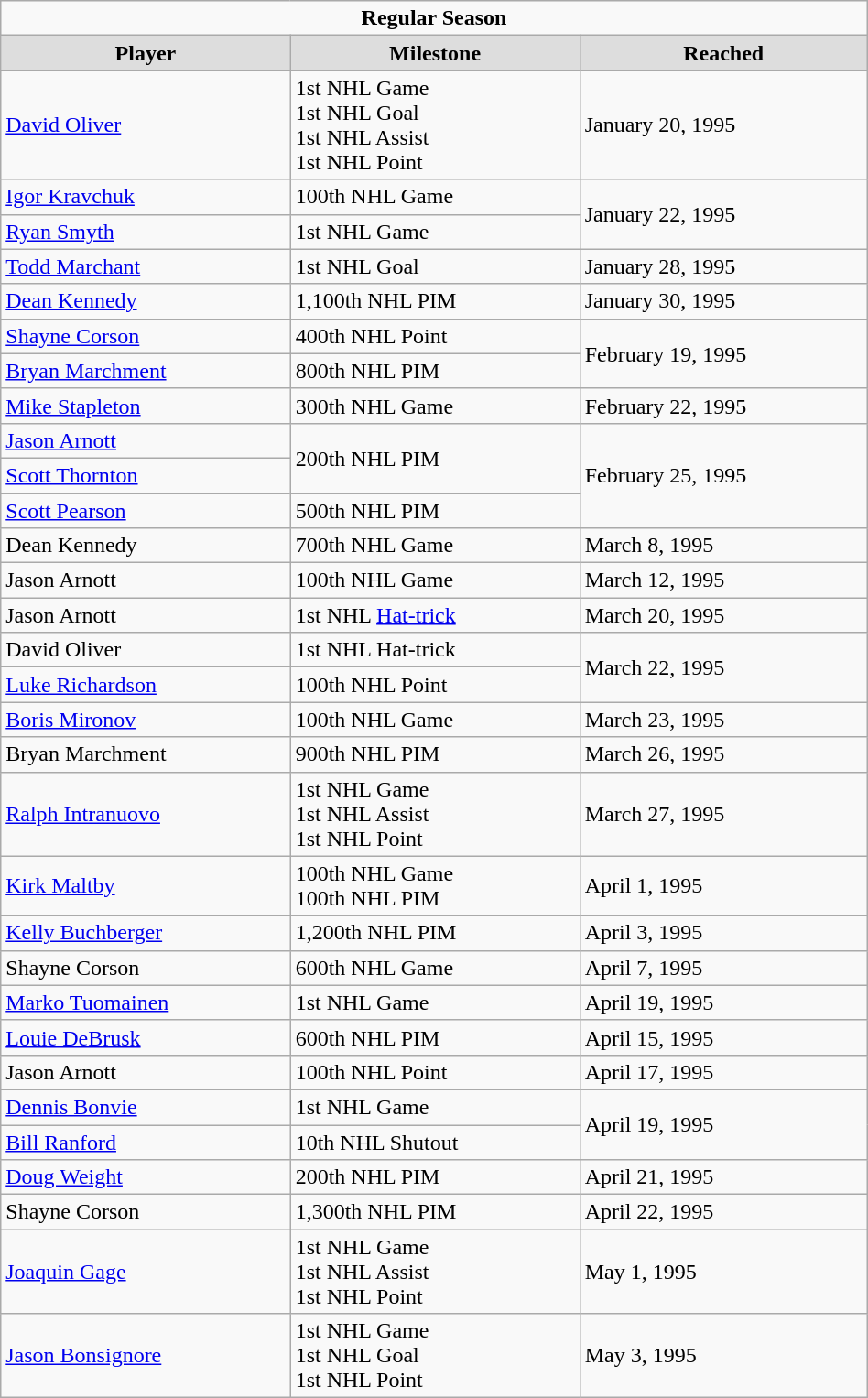<table class="wikitable" style="width:50%;">
<tr>
<td colspan="10" style="text-align:center;"><strong>Regular Season</strong></td>
</tr>
<tr style="text-align:center; background:#ddd;">
<td><strong>Player</strong></td>
<td><strong>Milestone</strong></td>
<td><strong>Reached</strong></td>
</tr>
<tr>
<td><a href='#'>David Oliver</a></td>
<td>1st NHL Game<br>1st NHL Goal<br>1st NHL Assist<br>1st NHL Point</td>
<td>January 20, 1995</td>
</tr>
<tr>
<td><a href='#'>Igor Kravchuk</a></td>
<td>100th NHL Game</td>
<td rowspan="2">January 22, 1995</td>
</tr>
<tr>
<td><a href='#'>Ryan Smyth</a></td>
<td>1st NHL Game</td>
</tr>
<tr>
<td><a href='#'>Todd Marchant</a></td>
<td>1st NHL Goal</td>
<td>January 28, 1995</td>
</tr>
<tr>
<td><a href='#'>Dean Kennedy</a></td>
<td>1,100th NHL PIM</td>
<td>January 30, 1995</td>
</tr>
<tr>
<td><a href='#'>Shayne Corson</a></td>
<td>400th NHL Point</td>
<td rowspan="2">February 19, 1995</td>
</tr>
<tr>
<td><a href='#'>Bryan Marchment</a></td>
<td>800th NHL PIM</td>
</tr>
<tr>
<td><a href='#'>Mike Stapleton</a></td>
<td>300th NHL Game</td>
<td>February 22, 1995</td>
</tr>
<tr>
<td><a href='#'>Jason Arnott</a></td>
<td rowspan="2">200th NHL PIM</td>
<td rowspan="3">February 25, 1995</td>
</tr>
<tr>
<td><a href='#'>Scott Thornton</a></td>
</tr>
<tr>
<td><a href='#'>Scott Pearson</a></td>
<td>500th NHL PIM</td>
</tr>
<tr>
<td>Dean Kennedy</td>
<td>700th NHL Game</td>
<td>March 8, 1995</td>
</tr>
<tr>
<td>Jason Arnott</td>
<td>100th NHL Game</td>
<td>March 12, 1995</td>
</tr>
<tr>
<td>Jason Arnott</td>
<td>1st NHL <a href='#'>Hat-trick</a></td>
<td>March 20, 1995</td>
</tr>
<tr>
<td>David Oliver</td>
<td>1st NHL Hat-trick</td>
<td rowspan="2">March 22, 1995</td>
</tr>
<tr>
<td><a href='#'>Luke Richardson</a></td>
<td>100th NHL Point</td>
</tr>
<tr>
<td><a href='#'>Boris Mironov</a></td>
<td>100th NHL Game</td>
<td>March 23, 1995</td>
</tr>
<tr>
<td>Bryan Marchment</td>
<td>900th NHL PIM</td>
<td>March 26, 1995</td>
</tr>
<tr>
<td><a href='#'>Ralph Intranuovo</a></td>
<td>1st NHL Game<br>1st NHL Assist<br>1st NHL Point</td>
<td>March 27, 1995</td>
</tr>
<tr>
<td><a href='#'>Kirk Maltby</a></td>
<td>100th NHL Game<br>100th NHL PIM</td>
<td>April 1, 1995</td>
</tr>
<tr>
<td><a href='#'>Kelly Buchberger</a></td>
<td>1,200th NHL PIM</td>
<td>April 3, 1995</td>
</tr>
<tr>
<td>Shayne Corson</td>
<td>600th NHL Game</td>
<td>April 7, 1995</td>
</tr>
<tr>
<td><a href='#'>Marko Tuomainen</a></td>
<td>1st NHL Game</td>
<td>April 19, 1995</td>
</tr>
<tr>
<td><a href='#'>Louie DeBrusk</a></td>
<td>600th NHL PIM</td>
<td>April 15, 1995</td>
</tr>
<tr>
<td>Jason Arnott</td>
<td>100th NHL Point</td>
<td>April 17, 1995</td>
</tr>
<tr>
<td><a href='#'>Dennis Bonvie</a></td>
<td>1st NHL Game</td>
<td rowspan="2">April 19, 1995</td>
</tr>
<tr>
<td><a href='#'>Bill Ranford</a></td>
<td>10th NHL Shutout</td>
</tr>
<tr>
<td><a href='#'>Doug Weight</a></td>
<td>200th NHL PIM</td>
<td>April 21, 1995</td>
</tr>
<tr>
<td>Shayne Corson</td>
<td>1,300th NHL PIM</td>
<td>April 22, 1995</td>
</tr>
<tr>
<td><a href='#'>Joaquin Gage</a></td>
<td>1st NHL Game<br>1st NHL Assist<br>1st NHL Point</td>
<td>May 1, 1995</td>
</tr>
<tr>
<td><a href='#'>Jason Bonsignore</a></td>
<td>1st NHL Game<br>1st NHL Goal<br>1st NHL Point</td>
<td>May 3, 1995</td>
</tr>
</table>
